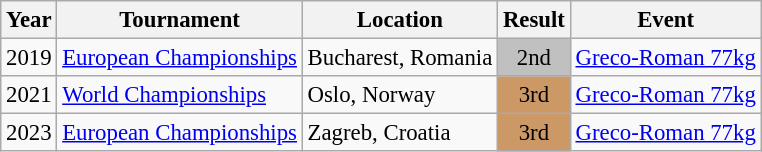<table class="wikitable" style="font-size:95%;">
<tr>
<th>Year</th>
<th>Tournament</th>
<th>Location</th>
<th>Result</th>
<th>Event</th>
</tr>
<tr>
<td>2019</td>
<td><a href='#'>European Championships</a></td>
<td>Bucharest, Romania</td>
<td align="center" bgcolor="silver">2nd</td>
<td><a href='#'>Greco-Roman 77kg</a></td>
</tr>
<tr>
<td>2021</td>
<td><a href='#'>World Championships</a></td>
<td>Oslo, Norway</td>
<td align="center" bgcolor="cc9966">3rd</td>
<td><a href='#'>Greco-Roman 77kg</a></td>
</tr>
<tr>
<td>2023</td>
<td><a href='#'>European Championships</a></td>
<td>Zagreb, Croatia</td>
<td align="center" bgcolor="cc9966">3rd</td>
<td><a href='#'>Greco-Roman 77kg</a></td>
</tr>
</table>
